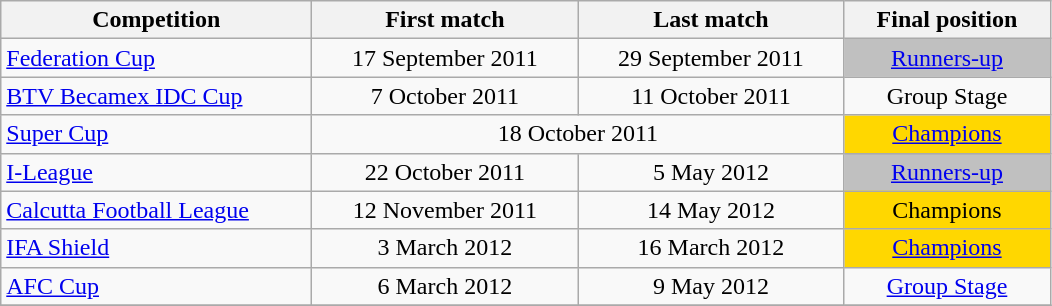<table class="wikitable" style="text-align:center">
<tr>
<th style="text-align:center; width:200px;">Competition</th>
<th style="text-align:center; width:170px;">First match</th>
<th style="text-align:center; width:170px;">Last match</th>
<th style="text-align:center; width:130px;">Final position</th>
</tr>
<tr>
<td style="text-align:left;"><a href='#'>Federation Cup</a></td>
<td>17 September 2011</td>
<td>29 September 2011</td>
<td bgcolor="silver"><a href='#'>Runners-up</a></td>
</tr>
<tr>
<td style="text-align:left;"><a href='#'>BTV Becamex IDC Cup</a></td>
<td>7 October 2011</td>
<td>11 October 2011</td>
<td>Group Stage</td>
</tr>
<tr>
<td style="text-align:left;"><a href='#'>Super Cup</a></td>
<td colspan="2">18 October 2011</td>
<td bgcolor="gold"><a href='#'>Champions</a></td>
</tr>
<tr>
<td style="text-align:left;"><a href='#'>I-League</a></td>
<td>22 October 2011</td>
<td>5 May 2012</td>
<td bgcolor="silver"><a href='#'>Runners-up</a></td>
</tr>
<tr>
<td style="text-align:left;"><a href='#'>Calcutta Football League</a></td>
<td>12 November 2011</td>
<td>14 May 2012</td>
<td bgcolor="gold">Champions</td>
</tr>
<tr>
<td style="text-align:left;"><a href='#'>IFA Shield</a></td>
<td>3 March 2012</td>
<td>16 March 2012</td>
<td bgcolor="gold"><a href='#'>Champions</a></td>
</tr>
<tr>
<td style="text-align:left;"><a href='#'>AFC Cup</a></td>
<td>6 March 2012</td>
<td>9 May 2012</td>
<td><a href='#'>Group Stage</a></td>
</tr>
<tr>
</tr>
</table>
